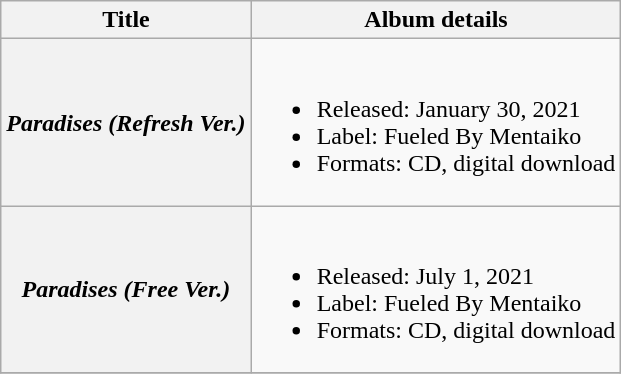<table class="wikitable plainrowheaders">
<tr>
<th scope="col">Title</th>
<th scope="col">Album details</th>
</tr>
<tr>
<th scope="row"><em>Paradises (Refresh Ver.)</em></th>
<td><br><ul><li>Released: January 30, 2021</li><li>Label: Fueled By Mentaiko</li><li>Formats: CD, digital download</li></ul></td>
</tr>
<tr>
<th scope="row"><em>Paradises (Free Ver.)</em></th>
<td><br><ul><li>Released: July 1, 2021</li><li>Label: Fueled By Mentaiko</li><li>Formats: CD, digital download</li></ul></td>
</tr>
<tr>
</tr>
</table>
